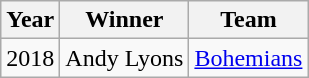<table class="wikitable">
<tr>
<th>Year</th>
<th>Winner</th>
<th>Team</th>
</tr>
<tr>
<td>2018 </td>
<td>Andy Lyons</td>
<td><a href='#'>Bohemians</a></td>
</tr>
</table>
